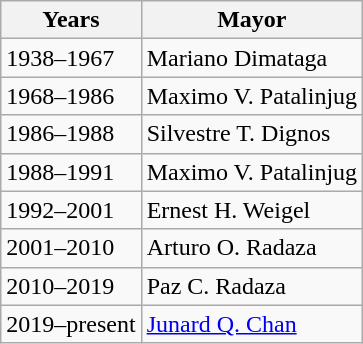<table class=wikitable>
<tr>
<th>Years</th>
<th>Mayor</th>
</tr>
<tr>
<td>1938–1967</td>
<td>Mariano Dimataga</td>
</tr>
<tr>
<td>1968–1986</td>
<td>Maximo V. Patalinjug</td>
</tr>
<tr>
<td>1986–1988</td>
<td>Silvestre T. Dignos</td>
</tr>
<tr>
<td>1988–1991</td>
<td>Maximo V. Patalinjug</td>
</tr>
<tr>
<td>1992–2001</td>
<td>Ernest H. Weigel</td>
</tr>
<tr>
<td>2001–2010</td>
<td>Arturo O. Radaza</td>
</tr>
<tr>
<td>2010–2019</td>
<td>Paz C. Radaza</td>
</tr>
<tr>
<td>2019–present</td>
<td><a href='#'>Junard Q. Chan</a></td>
</tr>
</table>
